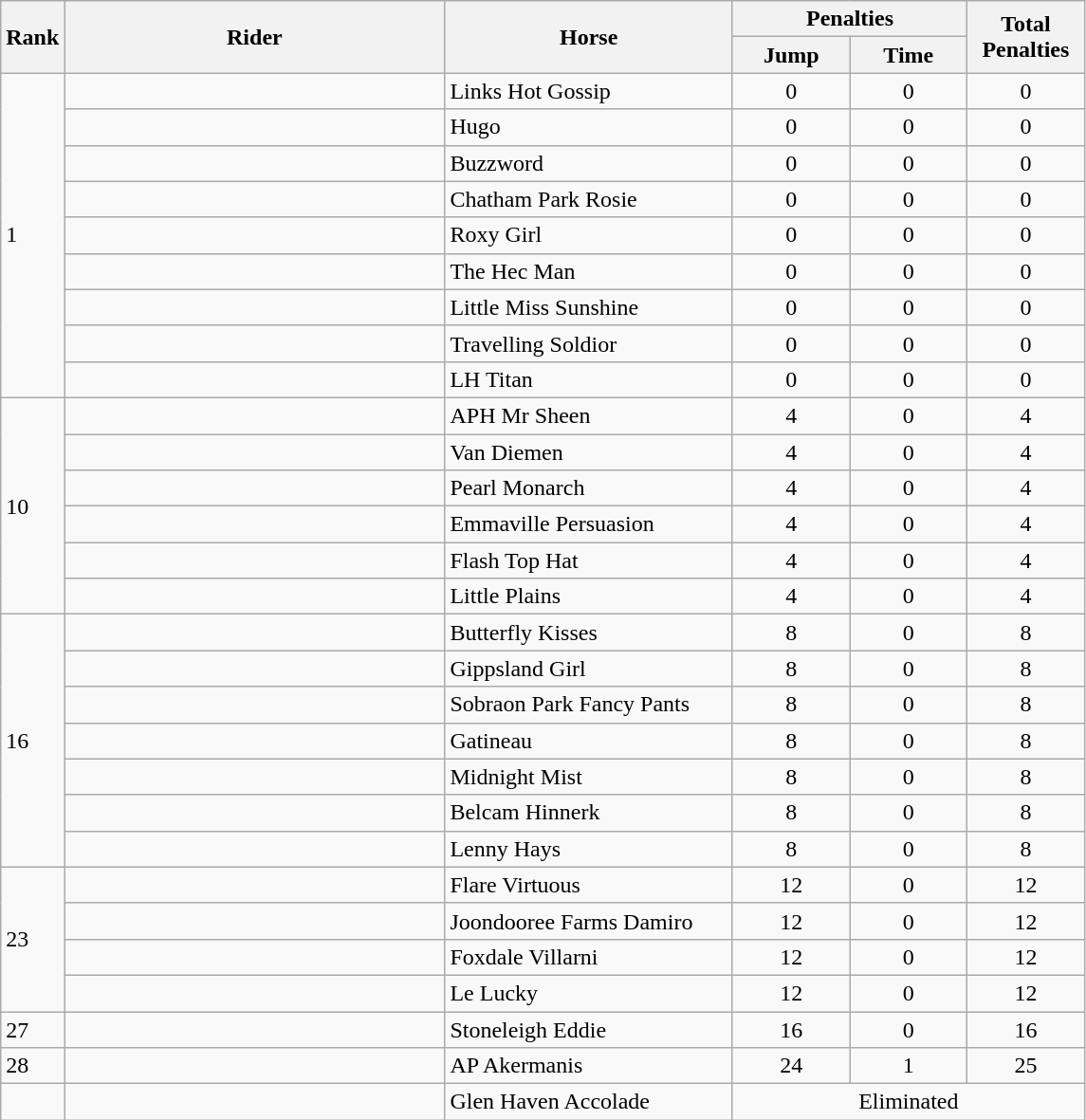<table class="wikitable">
<tr>
<th rowspan="2" width=25>Rank</th>
<th rowspan="2" width=260>Rider</th>
<th rowspan="2" width=195>Horse</th>
<th colspan="2">Penalties</th>
<th rowspan="2" width=75>Total<br>Penalties</th>
</tr>
<tr>
<th width=75>Jump</th>
<th width=75>Time</th>
</tr>
<tr>
<td rowspan="9">1</td>
<td></td>
<td>Links Hot Gossip</td>
<td align="center">0</td>
<td align="center">0</td>
<td align="center">0</td>
</tr>
<tr>
<td></td>
<td>Hugo</td>
<td align="center">0</td>
<td align="center">0</td>
<td align="center">0</td>
</tr>
<tr>
<td></td>
<td>Buzzword</td>
<td align="center">0</td>
<td align="center">0</td>
<td align="center">0</td>
</tr>
<tr>
<td></td>
<td>Chatham Park Rosie</td>
<td align="center">0</td>
<td align="center">0</td>
<td align="center">0</td>
</tr>
<tr>
<td></td>
<td>Roxy Girl</td>
<td align="center">0</td>
<td align="center">0</td>
<td align="center">0</td>
</tr>
<tr>
<td></td>
<td>The Hec Man</td>
<td align="center">0</td>
<td align="center">0</td>
<td align="center">0</td>
</tr>
<tr>
<td></td>
<td>Little Miss Sunshine</td>
<td align="center">0</td>
<td align="center">0</td>
<td align="center">0</td>
</tr>
<tr>
<td></td>
<td>Travelling Soldior</td>
<td align="center">0</td>
<td align="center">0</td>
<td align="center">0</td>
</tr>
<tr>
<td></td>
<td>LH Titan</td>
<td align="center">0</td>
<td align="center">0</td>
<td align="center">0</td>
</tr>
<tr>
<td rowspan="6">10</td>
<td></td>
<td>APH Mr Sheen</td>
<td align="center">4</td>
<td align="center">0</td>
<td align="center">4</td>
</tr>
<tr>
<td></td>
<td>Van Diemen</td>
<td align="center">4</td>
<td align="center">0</td>
<td align="center">4</td>
</tr>
<tr>
<td></td>
<td>Pearl Monarch</td>
<td align="center">4</td>
<td align="center">0</td>
<td align="center">4</td>
</tr>
<tr>
<td></td>
<td>Emmaville Persuasion</td>
<td align="center">4</td>
<td align="center">0</td>
<td align="center">4</td>
</tr>
<tr>
<td></td>
<td>Flash Top Hat</td>
<td align="center">4</td>
<td align="center">0</td>
<td align="center">4</td>
</tr>
<tr>
<td></td>
<td>Little Plains</td>
<td align="center">4</td>
<td align="center">0</td>
<td align="center">4</td>
</tr>
<tr>
<td rowspan="7">16</td>
<td></td>
<td>Butterfly Kisses</td>
<td align="center">8</td>
<td align="center">0</td>
<td align="center">8</td>
</tr>
<tr>
<td></td>
<td>Gippsland Girl</td>
<td align="center">8</td>
<td align="center">0</td>
<td align="center">8</td>
</tr>
<tr>
<td></td>
<td>Sobraon Park Fancy Pants</td>
<td align="center">8</td>
<td align="center">0</td>
<td align="center">8</td>
</tr>
<tr>
<td></td>
<td>Gatineau</td>
<td align="center">8</td>
<td align="center">0</td>
<td align="center">8</td>
</tr>
<tr>
<td></td>
<td>Midnight Mist</td>
<td align="center">8</td>
<td align="center">0</td>
<td align="center">8</td>
</tr>
<tr>
<td></td>
<td>Belcam Hinnerk</td>
<td align="center">8</td>
<td align="center">0</td>
<td align="center">8</td>
</tr>
<tr>
<td></td>
<td>Lenny Hays</td>
<td align="center">8</td>
<td align="center">0</td>
<td align="center">8</td>
</tr>
<tr>
<td rowspan="4">23</td>
<td></td>
<td>Flare Virtuous</td>
<td align="center">12</td>
<td align="center">0</td>
<td align="center">12</td>
</tr>
<tr>
<td></td>
<td>Joondooree Farms Damiro</td>
<td align="center">12</td>
<td align="center">0</td>
<td align="center">12</td>
</tr>
<tr>
<td></td>
<td>Foxdale Villarni</td>
<td align="center">12</td>
<td align="center">0</td>
<td align="center">12</td>
</tr>
<tr>
<td></td>
<td>Le Lucky</td>
<td align="center">12</td>
<td align="center">0</td>
<td align="center">12</td>
</tr>
<tr>
<td>27</td>
<td></td>
<td>Stoneleigh Eddie</td>
<td align="center">16</td>
<td align="center">0</td>
<td align="center">16</td>
</tr>
<tr>
<td>28</td>
<td></td>
<td>AP Akermanis</td>
<td align="center">24</td>
<td align="center">1</td>
<td align="center">25</td>
</tr>
<tr>
<td></td>
<td></td>
<td>Glen Haven Accolade</td>
<td align="center" colspan="3">Eliminated</td>
</tr>
</table>
